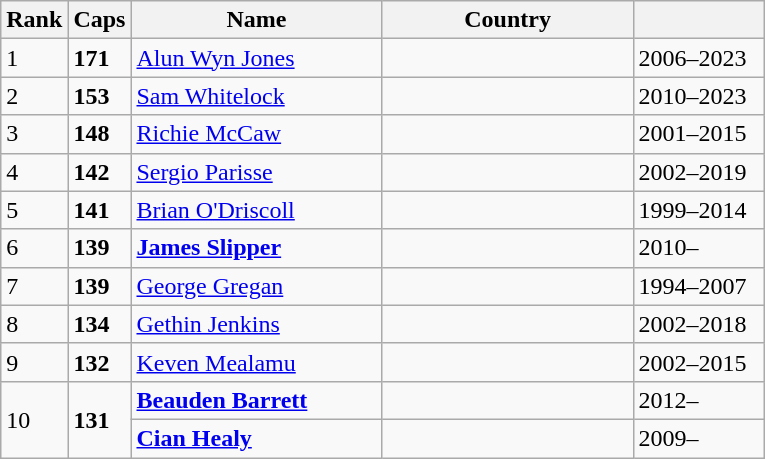<table class="sortable wikitable">
<tr>
<th width="10px">Rank</th>
<th width="10px">Caps</th>
<th width="160px">Name</th>
<th width="160px">Country</th>
<th width="80px"></th>
</tr>
<tr>
<td>1</td>
<td><strong>171</strong></td>
<td><a href='#'>Alun Wyn Jones</a></td>
<td> <br> </td>
<td>2006–2023</td>
</tr>
<tr>
<td>2</td>
<td><strong>153</strong></td>
<td><a href='#'>Sam Whitelock</a></td>
<td></td>
<td>2010–2023</td>
</tr>
<tr>
<td>3</td>
<td><strong>148</strong></td>
<td><a href='#'>Richie McCaw</a></td>
<td></td>
<td>2001–2015</td>
</tr>
<tr>
<td>4</td>
<td><strong>142</strong></td>
<td><a href='#'>Sergio Parisse</a></td>
<td></td>
<td>2002–2019</td>
</tr>
<tr>
<td>5</td>
<td><strong>141</strong></td>
<td><a href='#'>Brian O'Driscoll</a></td>
<td> <br> </td>
<td>1999–2014</td>
</tr>
<tr>
<td>6</td>
<td><strong>139</strong></td>
<td><strong><a href='#'>James Slipper</a></strong></td>
<td></td>
<td>2010–</td>
</tr>
<tr>
<td>7</td>
<td><strong>139</strong></td>
<td><a href='#'>George Gregan</a></td>
<td></td>
<td>1994–2007</td>
</tr>
<tr>
<td>8</td>
<td><strong>134</strong></td>
<td><a href='#'>Gethin Jenkins</a></td>
<td> <br> </td>
<td>2002–2018</td>
</tr>
<tr>
<td>9</td>
<td><strong>132</strong></td>
<td><a href='#'>Keven Mealamu</a></td>
<td></td>
<td>2002–2015</td>
</tr>
<tr>
<td rowspan="2">10</td>
<td rowspan="2"><strong>131</strong></td>
<td><strong><a href='#'>Beauden Barrett</a></strong></td>
<td></td>
<td>2012–</td>
</tr>
<tr>
<td><strong><a href='#'>Cian Healy</a></strong></td>
<td></td>
<td>2009–</td>
</tr>
</table>
